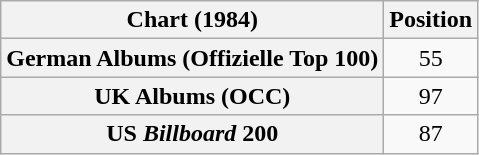<table class="wikitable plainrowheaders sortable" style="text-align:center">
<tr>
<th scope="col">Chart (1984)</th>
<th scope="col">Position</th>
</tr>
<tr>
<th scope="row">German Albums (Offizielle Top 100)</th>
<td>55</td>
</tr>
<tr>
<th scope="row">UK Albums (OCC)</th>
<td>97</td>
</tr>
<tr>
<th scope="row">US <em>Billboard</em> 200</th>
<td>87</td>
</tr>
</table>
